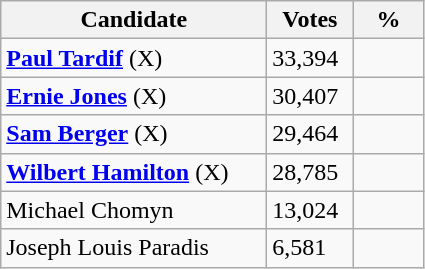<table class="wikitable">
<tr>
<th style="width: 170px">Candidate</th>
<th style="width: 50px">Votes</th>
<th style="width: 40px">%</th>
</tr>
<tr>
<td><strong><a href='#'>Paul Tardif</a></strong> (X)</td>
<td>33,394</td>
<td></td>
</tr>
<tr>
<td><strong><a href='#'>Ernie Jones</a></strong> (X)</td>
<td>30,407</td>
<td></td>
</tr>
<tr>
<td><strong><a href='#'>Sam Berger</a></strong> (X)</td>
<td>29,464</td>
<td></td>
</tr>
<tr>
<td><strong><a href='#'>Wilbert Hamilton</a></strong> (X)</td>
<td>28,785</td>
<td></td>
</tr>
<tr>
<td>Michael Chomyn</td>
<td>13,024</td>
<td></td>
</tr>
<tr>
<td>Joseph Louis Paradis</td>
<td>6,581</td>
<td></td>
</tr>
</table>
